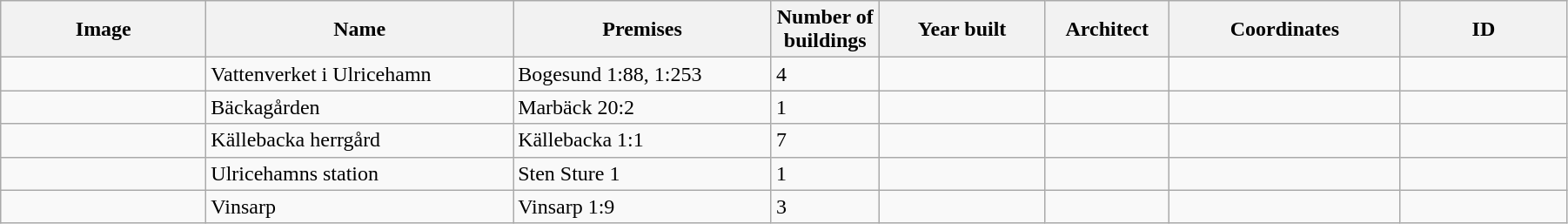<table class="wikitable" width="95%">
<tr>
<th width="150">Image</th>
<th>Name</th>
<th>Premises</th>
<th width="75">Number of<br>buildings</th>
<th width="120">Year built</th>
<th>Architect</th>
<th width="170">Coordinates</th>
<th width="120">ID</th>
</tr>
<tr>
<td></td>
<td>Vattenverket i Ulricehamn</td>
<td>Bogesund 1:88, 1:253</td>
<td>4</td>
<td></td>
<td></td>
<td></td>
<td></td>
</tr>
<tr>
<td></td>
<td>Bäckagården</td>
<td>Marbäck 20:2</td>
<td>1</td>
<td></td>
<td></td>
<td></td>
<td></td>
</tr>
<tr>
<td></td>
<td Källebacka>Källebacka herrgård</td>
<td>Källebacka 1:1</td>
<td>7</td>
<td></td>
<td></td>
<td></td>
<td></td>
</tr>
<tr>
<td></td>
<td>Ulricehamns station</td>
<td>Sten Sture 1</td>
<td>1</td>
<td></td>
<td></td>
<td></td>
<td></td>
</tr>
<tr>
<td></td>
<td>Vinsarp</td>
<td>Vinsarp 1:9</td>
<td>3</td>
<td></td>
<td></td>
<td></td>
<td></td>
</tr>
</table>
